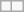<table class="wikitable">
<tr>
<td></td>
<td></td>
</tr>
</table>
